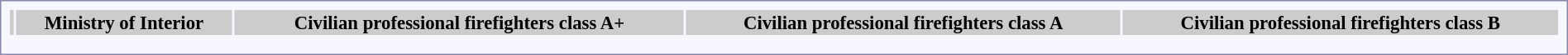<table style="border:1px solid #8888aa; background-color:#f7f8ff; padding:5px; font-size:95%; margin: 0px 12px 12px 0px; width: 100%;">
<tr style="background-color:#CCCCCC; width: 100%">
<th colspan=1></th>
<th colspan=3>Ministry of Interior</th>
<th colspan=2>Civilian professional firefighters class A+</th>
<th colspan=3>Civilian professional firefighters class A</th>
<th>Civilian professional firefighters class B</th>
</tr>
<tr style="text-align:center;">
<td rowspan="2"></td>
<td></td>
<td></td>
<td></td>
<td></td>
<td></td>
<td></td>
<td></td>
<td></td>
<td></td>
</tr>
<tr style="text-align:center;">
<td></td>
<td></td>
<td></td>
<td></td>
<td></td>
<td></td>
<td></td>
<td></td>
<td></td>
</tr>
</table>
